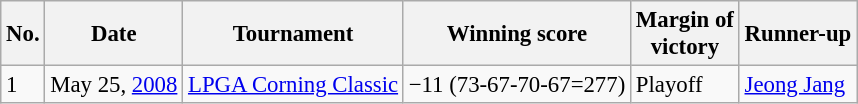<table class="wikitable" style="font-size:95%;">
<tr>
<th>No.</th>
<th>Date</th>
<th>Tournament</th>
<th>Winning score</th>
<th>Margin of<br>victory</th>
<th>Runner-up</th>
</tr>
<tr>
<td>1</td>
<td>May 25, <a href='#'>2008</a></td>
<td><a href='#'>LPGA Corning Classic</a></td>
<td>−11 (73-67-70-67=277)</td>
<td>Playoff</td>
<td> <a href='#'>Jeong Jang</a></td>
</tr>
</table>
